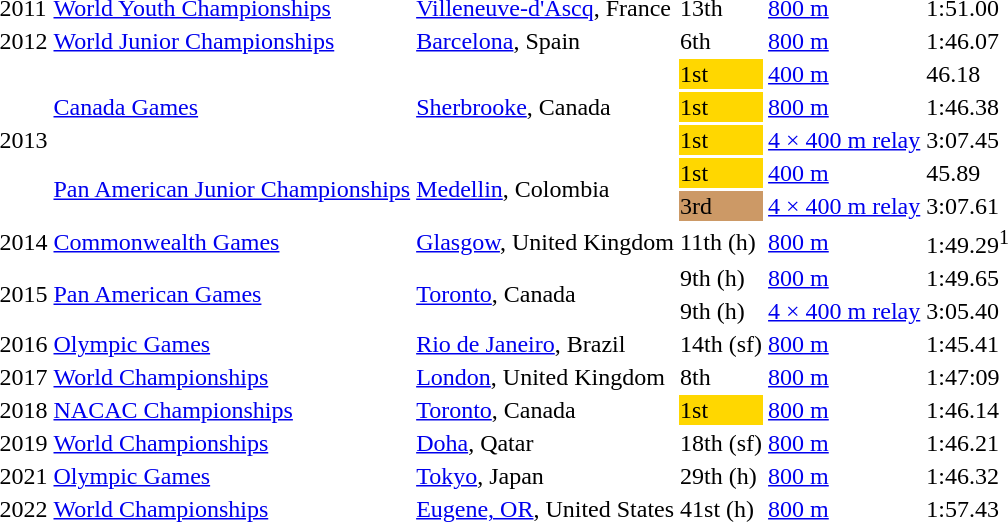<table>
<tr>
<td>2011</td>
<td><a href='#'>World Youth Championships</a></td>
<td><a href='#'>Villeneuve-d'Ascq</a>, France</td>
<td>13th</td>
<td><a href='#'>800 m</a></td>
<td>1:51.00</td>
</tr>
<tr>
<td>2012</td>
<td><a href='#'>World Junior Championships</a></td>
<td><a href='#'>Barcelona</a>, Spain</td>
<td>6th</td>
<td><a href='#'>800 m</a></td>
<td>1:46.07</td>
</tr>
<tr>
<td rowspan=5>2013</td>
<td rowspan=3><a href='#'>Canada Games</a></td>
<td rowspan=3><a href='#'>Sherbrooke</a>, Canada</td>
<td bgcolor=gold>1st</td>
<td><a href='#'>400 m</a></td>
<td>46.18</td>
</tr>
<tr>
<td bgcolor=gold>1st</td>
<td><a href='#'>800 m</a></td>
<td>1:46.38</td>
</tr>
<tr>
<td bgcolor=gold>1st</td>
<td><a href='#'>4 × 400 m relay</a></td>
<td>3:07.45</td>
</tr>
<tr>
<td rowspan=2><a href='#'>Pan American Junior Championships</a></td>
<td rowspan=2><a href='#'>Medellin</a>, Colombia</td>
<td bgcolor=gold>1st</td>
<td><a href='#'>400 m</a></td>
<td>45.89</td>
</tr>
<tr>
<td bgcolor=cc9966>3rd</td>
<td><a href='#'>4 × 400 m relay</a></td>
<td>3:07.61</td>
</tr>
<tr>
<td>2014</td>
<td><a href='#'>Commonwealth Games</a></td>
<td><a href='#'>Glasgow</a>, United Kingdom</td>
<td>11th (h)</td>
<td><a href='#'>800 m</a></td>
<td>1:49.29<sup>1</sup></td>
</tr>
<tr>
<td rowspan=2>2015</td>
<td rowspan=2><a href='#'>Pan American Games</a></td>
<td rowspan=2><a href='#'>Toronto</a>, Canada</td>
<td>9th (h)</td>
<td><a href='#'>800 m</a></td>
<td>1:49.65</td>
</tr>
<tr>
<td>9th (h)</td>
<td><a href='#'>4 × 400 m relay</a></td>
<td>3:05.40</td>
</tr>
<tr>
<td>2016</td>
<td><a href='#'>Olympic Games</a></td>
<td><a href='#'>Rio de Janeiro</a>, Brazil</td>
<td>14th (sf)</td>
<td><a href='#'>800 m</a></td>
<td>1:45.41</td>
</tr>
<tr>
<td>2017</td>
<td><a href='#'>World Championships</a></td>
<td><a href='#'>London</a>, United Kingdom</td>
<td>8th</td>
<td><a href='#'>800 m</a></td>
<td>1:47:09</td>
</tr>
<tr>
<td>2018</td>
<td><a href='#'>NACAC Championships</a></td>
<td><a href='#'>Toronto</a>, Canada</td>
<td bgcolor=gold>1st</td>
<td><a href='#'>800 m</a></td>
<td>1:46.14</td>
</tr>
<tr>
<td>2019</td>
<td><a href='#'>World Championships</a></td>
<td><a href='#'>Doha</a>, Qatar</td>
<td>18th (sf)</td>
<td><a href='#'>800 m</a></td>
<td>1:46.21</td>
</tr>
<tr>
<td>2021</td>
<td><a href='#'>Olympic Games</a></td>
<td><a href='#'>Tokyo</a>, Japan</td>
<td>29th (h)</td>
<td><a href='#'>800 m</a></td>
<td>1:46.32</td>
</tr>
<tr>
<td>2022</td>
<td><a href='#'>World Championships</a></td>
<td><a href='#'>Eugene, OR</a>, United States</td>
<td>41st (h)</td>
<td><a href='#'>800 m</a></td>
<td>1:57.43</td>
</tr>
</table>
